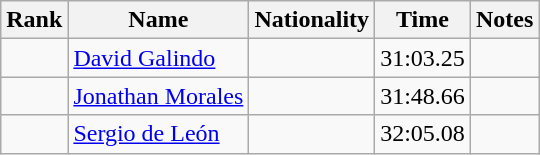<table class="wikitable sortable" style="text-align:center">
<tr>
<th>Rank</th>
<th>Name</th>
<th>Nationality</th>
<th>Time</th>
<th>Notes</th>
</tr>
<tr>
<td align=center></td>
<td align=left><a href='#'>David Galindo</a></td>
<td align=left></td>
<td>31:03.25</td>
<td></td>
</tr>
<tr>
<td align=center></td>
<td align=left><a href='#'>Jonathan Morales</a></td>
<td align=left></td>
<td>31:48.66</td>
<td></td>
</tr>
<tr>
<td align=center></td>
<td align=left><a href='#'>Sergio de León</a></td>
<td align=left></td>
<td>32:05.08</td>
<td></td>
</tr>
</table>
